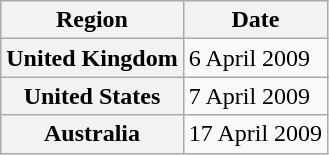<table class="wikitable plainrowheaders">
<tr>
<th scope="col">Region</th>
<th scope="col">Date</th>
</tr>
<tr>
<th scope="row">United Kingdom</th>
<td>6 April 2009</td>
</tr>
<tr>
<th scope="row">United States</th>
<td>7 April 2009</td>
</tr>
<tr>
<th scope="row">Australia</th>
<td>17 April 2009</td>
</tr>
</table>
